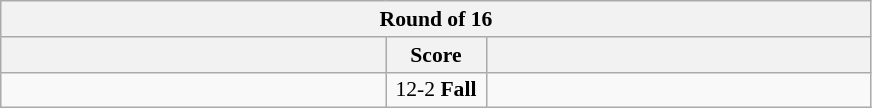<table class="wikitable" style="text-align: center; font-size:90% ">
<tr>
<th colspan=3>Round of 16</th>
</tr>
<tr>
<th align="right" width="250"></th>
<th width="60">Score</th>
<th align="left" width="250"></th>
</tr>
<tr>
<td align=left><strong></strong></td>
<td align=center>12-2 <strong>Fall</strong></td>
<td align=left></td>
</tr>
</table>
